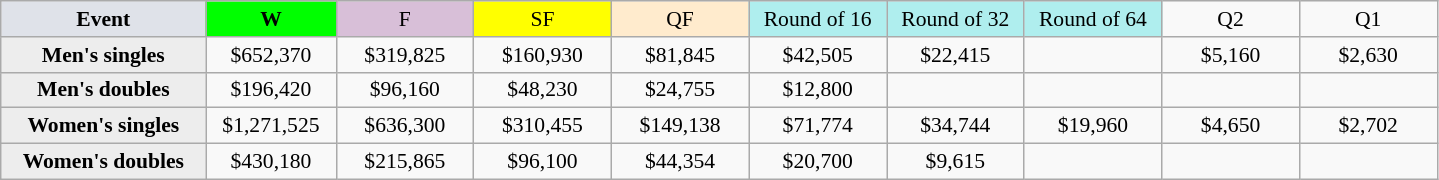<table class=wikitable style=font-size:90%;text-align:center>
<tr>
<td width=130 bgcolor=dfe2e9><strong>Event</strong></td>
<td width=80 bgcolor=lime><strong>W</strong></td>
<td width=85 bgcolor=thistle>F</td>
<td width=85 bgcolor=ffff00>SF</td>
<td width=85 bgcolor=ffebcd>QF</td>
<td width=85 bgcolor=afeeee>Round of 16</td>
<td width=85 bgcolor=afeeee>Round of 32</td>
<td width=85 bgcolor=afeeee>Round of 64</td>
<td width=85>Q2</td>
<td width=85>Q1</td>
</tr>
<tr>
<th style=background:#ededed>Men's singles</th>
<td>$652,370</td>
<td>$319,825</td>
<td>$160,930</td>
<td>$81,845</td>
<td>$42,505</td>
<td>$22,415</td>
<td></td>
<td>$5,160</td>
<td>$2,630</td>
</tr>
<tr>
<th style=background:#ededed>Men's doubles</th>
<td>$196,420</td>
<td>$96,160</td>
<td>$48,230</td>
<td>$24,755</td>
<td>$12,800</td>
<td></td>
<td></td>
<td></td>
<td></td>
</tr>
<tr>
<th style=background:#ededed>Women's singles</th>
<td>$1,271,525</td>
<td>$636,300</td>
<td>$310,455</td>
<td>$149,138</td>
<td>$71,774</td>
<td>$34,744</td>
<td>$19,960</td>
<td>$4,650</td>
<td>$2,702</td>
</tr>
<tr>
<th style=background:#ededed>Women's doubles</th>
<td>$430,180</td>
<td>$215,865</td>
<td>$96,100</td>
<td>$44,354</td>
<td>$20,700</td>
<td>$9,615</td>
<td></td>
<td></td>
<td></td>
</tr>
</table>
